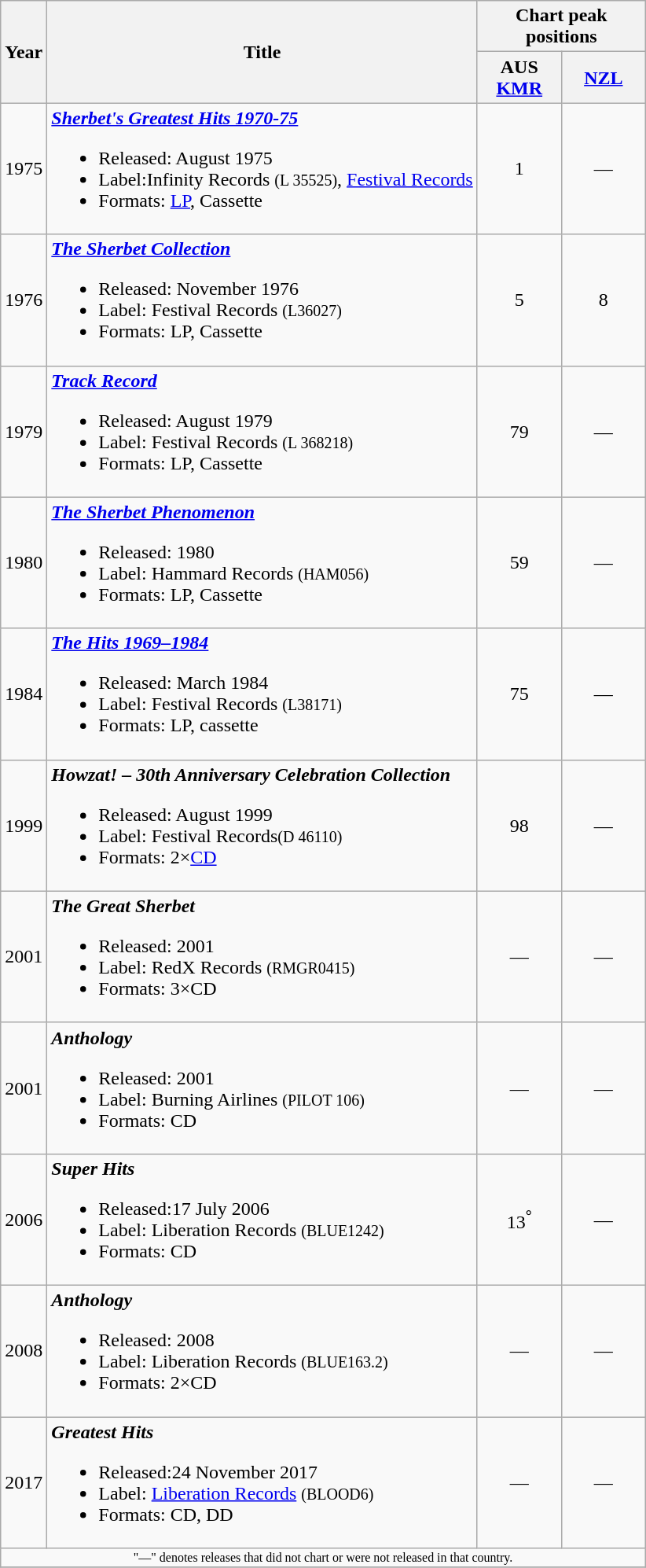<table class="wikitable">
<tr>
<th rowspan="2">Year</th>
<th rowspan="2">Title</th>
<th colspan="2">Chart peak positions</th>
</tr>
<tr>
<th style="width:4em">AUS<br><a href='#'>KMR</a><br></th>
<th style="width:4em"><a href='#'>NZL</a><br></th>
</tr>
<tr>
<td align="center">1975</td>
<td><strong><em><a href='#'>Sherbet's Greatest Hits 1970-75</a></em></strong><br><ul><li>Released: August 1975</li><li>Label:Infinity Records <small>(L 35525)</small>, <a href='#'>Festival Records</a></li><li>Formats: <a href='#'>LP</a>, Cassette</li></ul></td>
<td align="center">1</td>
<td align="center">—</td>
</tr>
<tr>
<td align="center">1976</td>
<td><strong><em><a href='#'>The Sherbet Collection</a></em></strong><br><ul><li>Released: November 1976</li><li>Label: Festival Records <small>(L36027)</small></li><li>Formats: LP, Cassette</li></ul></td>
<td align="center">5</td>
<td align="center">8</td>
</tr>
<tr>
<td align="center">1979</td>
<td><strong><em><a href='#'>Track Record</a></em></strong><br><ul><li>Released: August 1979</li><li>Label: Festival Records <small>(L 368218)</small></li><li>Formats: LP, Cassette</li></ul></td>
<td align="center">79</td>
<td align="center">—</td>
</tr>
<tr>
<td align="center">1980</td>
<td><strong><em><a href='#'>The Sherbet Phenomenon</a></em></strong><br><ul><li>Released: 1980</li><li>Label: Hammard Records <small>(HAM056)</small></li><li>Formats: LP, Cassette</li></ul></td>
<td align="center">59</td>
<td align="center">—</td>
</tr>
<tr>
<td align="center">1984</td>
<td><strong><em><a href='#'>The Hits 1969–1984</a></em></strong><br><ul><li>Released: March 1984</li><li>Label: Festival Records <small>(L38171)</small></li><li>Formats: LP, cassette</li></ul></td>
<td align="center">75</td>
<td align="center">—</td>
</tr>
<tr>
<td align="center">1999</td>
<td><strong><em>Howzat! – 30th Anniversary Celebration Collection</em></strong><br><ul><li>Released: August 1999</li><li>Label: Festival Records<small>(D 46110)</small></li><li>Formats: 2×<a href='#'>CD</a></li></ul></td>
<td align="center">98</td>
<td align="center">—</td>
</tr>
<tr>
<td align="center">2001</td>
<td><strong><em>The Great Sherbet</em></strong><br><ul><li>Released: 2001</li><li>Label: RedX Records <small>(RMGR0415)</small></li><li>Formats: 3×CD</li></ul></td>
<td align="center">—</td>
<td align="center">—</td>
</tr>
<tr>
<td align="center">2001</td>
<td><strong><em>Anthology</em></strong><br><ul><li>Released: 2001</li><li>Label: Burning Airlines <small>(PILOT 106)</small></li><li>Formats: CD</li></ul></td>
<td align="center">—</td>
<td align="center">—</td>
</tr>
<tr>
<td align="center" rowspan="1">2006</td>
<td><strong><em>Super Hits</em></strong><br><ul><li>Released:17 July 2006</li><li>Label: Liberation Records <small>(BLUE1242)</small></li><li>Formats: CD</li></ul></td>
<td align="center">13<sup><strong>°</strong></sup></td>
<td align="center">—</td>
</tr>
<tr>
<td align="center" rowspan="1">2008</td>
<td><strong><em>Anthology</em></strong><br><ul><li>Released: 2008</li><li>Label: Liberation Records <small>(BLUE163.2)</small></li><li>Formats: 2×CD</li></ul></td>
<td align="center">—</td>
<td align="center">—</td>
</tr>
<tr>
<td align="center" rowspan="1">2017</td>
<td><strong><em>Greatest Hits</em></strong><br><ul><li>Released:24 November 2017 </li><li>Label: <a href='#'>Liberation Records</a> <small>(BLOOD6)</small></li><li>Formats: CD, DD</li></ul></td>
<td align="center">—</td>
<td align="center">—</td>
</tr>
<tr>
<td align="center" colspan="5" style="font-size: 8pt">"—" denotes releases that did not chart or were not released in that country.</td>
</tr>
<tr>
</tr>
</table>
